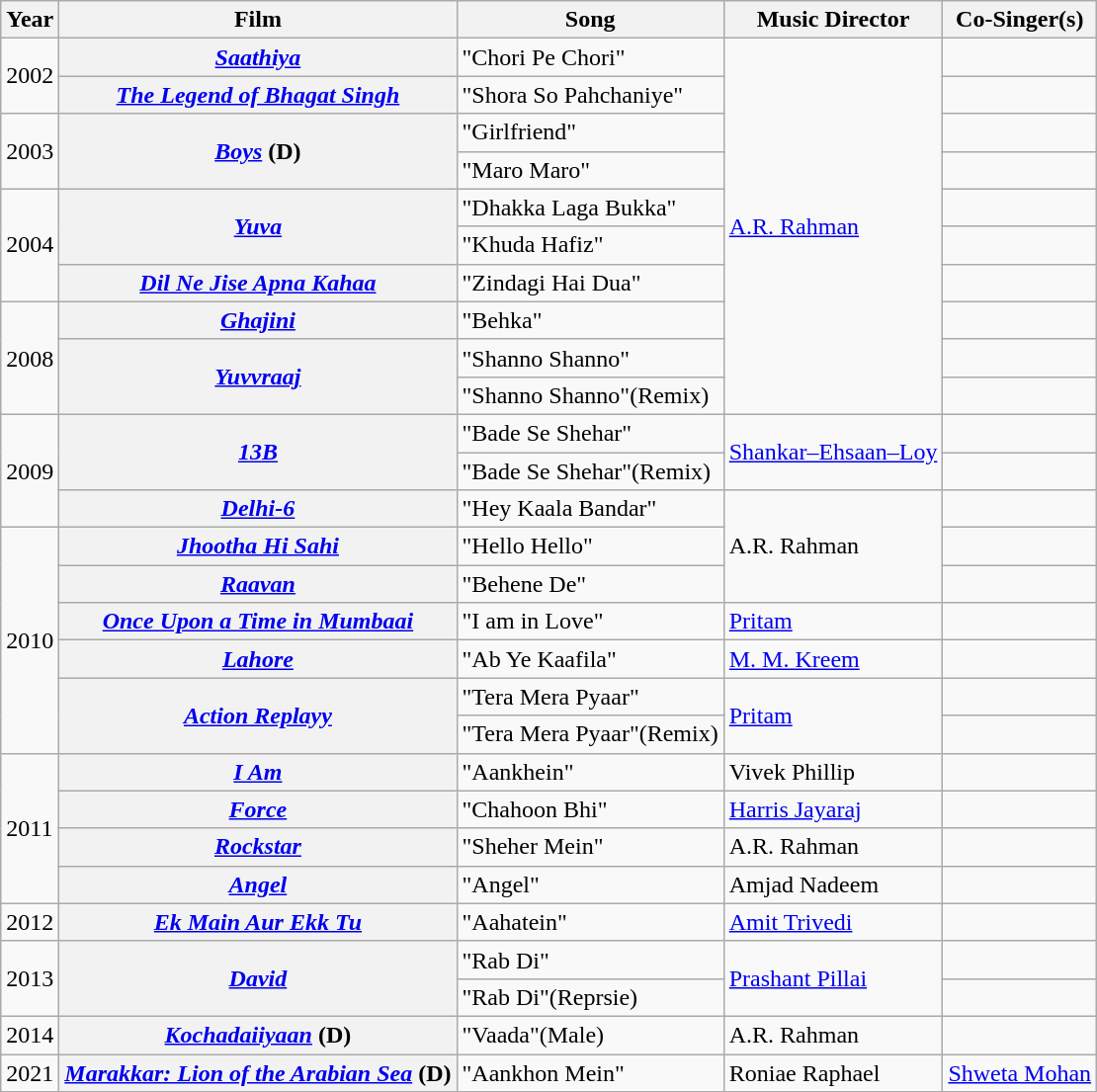<table class="wikitable sortable">
<tr>
<th>Year</th>
<th>Film</th>
<th>Song</th>
<th>Music Director</th>
<th>Co-Singer(s)</th>
</tr>
<tr>
<td rowspan="2">2002</td>
<th><a href='#'><em>Saathiya</em></a></th>
<td>"Chori Pe Chori"</td>
<td rowspan="10"><a href='#'>A.R. Rahman</a></td>
<td></td>
</tr>
<tr>
<th><em><a href='#'>The Legend of Bhagat Singh</a></em></th>
<td>"Shora So Pahchaniye"</td>
<td></td>
</tr>
<tr>
<td rowspan="2">2003</td>
<th rowspan="2"><em><a href='#'>Boys</a></em> <strong>(D)</strong></th>
<td>"Girlfriend"</td>
<td></td>
</tr>
<tr>
<td>"Maro Maro"</td>
<td></td>
</tr>
<tr>
<td rowspan="3">2004</td>
<th rowspan="2"><em><a href='#'>Yuva</a></em></th>
<td>"Dhakka Laga Bukka"</td>
<td></td>
</tr>
<tr>
<td>"Khuda Hafiz"</td>
<td></td>
</tr>
<tr>
<th><em><a href='#'>Dil Ne Jise Apna Kahaa</a></em></th>
<td>"Zindagi Hai Dua"</td>
<td></td>
</tr>
<tr>
<td rowspan="3">2008</td>
<th><a href='#'><em>Ghajini</em></a></th>
<td>"Behka"</td>
<td></td>
</tr>
<tr>
<th rowspan="2"><em><a href='#'>Yuvvraaj</a></em></th>
<td>"Shanno Shanno"</td>
<td></td>
</tr>
<tr>
<td>"Shanno Shanno"(Remix)</td>
<td></td>
</tr>
<tr>
<td rowspan="3">2009</td>
<th rowspan="2"><a href='#'><em>13B</em></a></th>
<td>"Bade Se Shehar"</td>
<td rowspan="2"><a href='#'>Shankar–Ehsaan–Loy</a></td>
<td></td>
</tr>
<tr>
<td>"Bade Se Shehar"(Remix)</td>
<td></td>
</tr>
<tr>
<th><em><a href='#'>Delhi-6</a></em></th>
<td>"Hey Kaala Bandar"</td>
<td rowspan="3">A.R. Rahman</td>
<td></td>
</tr>
<tr>
<td rowspan="6">2010</td>
<th><em><a href='#'>Jhootha Hi Sahi</a></em></th>
<td>"Hello Hello"</td>
<td></td>
</tr>
<tr>
<th><em><a href='#'>Raavan</a></em></th>
<td>"Behene De"</td>
<td></td>
</tr>
<tr>
<th><em><a href='#'>Once Upon a Time in Mumbaai</a></em></th>
<td>"I am in Love"</td>
<td><a href='#'>Pritam</a></td>
<td></td>
</tr>
<tr>
<th><a href='#'><em>Lahore</em></a></th>
<td>"Ab Ye Kaafila"</td>
<td><a href='#'>M. M. Kreem</a></td>
<td></td>
</tr>
<tr>
<th rowspan="2"><em><a href='#'>Action Replayy</a></em></th>
<td>"Tera Mera Pyaar"</td>
<td rowspan="2"><a href='#'>Pritam</a></td>
<td></td>
</tr>
<tr>
<td>"Tera Mera Pyaar"(Remix)</td>
<td></td>
</tr>
<tr>
<td rowspan="4">2011</td>
<th><a href='#'><em>I Am</em></a></th>
<td>"Aankhein"</td>
<td>Vivek Phillip</td>
<td></td>
</tr>
<tr>
<th><a href='#'><em>Force</em></a></th>
<td>"Chahoon Bhi"</td>
<td><a href='#'>Harris Jayaraj</a></td>
<td></td>
</tr>
<tr>
<th><a href='#'><em>Rockstar</em></a></th>
<td>"Sheher Mein"</td>
<td>A.R. Rahman</td>
<td></td>
</tr>
<tr>
<th><a href='#'><em>Angel</em></a></th>
<td>"Angel"</td>
<td>Amjad Nadeem</td>
<td></td>
</tr>
<tr>
<td>2012</td>
<th><em><a href='#'>Ek Main Aur Ekk Tu</a></em></th>
<td>"Aahatein"</td>
<td><a href='#'>Amit Trivedi</a></td>
<td></td>
</tr>
<tr>
<td rowspan="2">2013</td>
<th rowspan="2"><em><a href='#'>David</a></em></th>
<td>"Rab Di"</td>
<td rowspan="2"><a href='#'>Prashant Pillai</a></td>
<td></td>
</tr>
<tr>
<td>"Rab Di"(Reprsie)</td>
<td></td>
</tr>
<tr>
<td>2014</td>
<th><em><a href='#'>Kochadaiiyaan</a></em> <strong>(D)</strong></th>
<td>"Vaada"(Male)</td>
<td>A.R. Rahman</td>
<td></td>
</tr>
<tr>
<td>2021</td>
<th><em><a href='#'>Marakkar: Lion of the Arabian Sea</a></em> <strong>(D)</strong></th>
<td>"Aankhon Mein"</td>
<td>Roniae Raphael</td>
<td><a href='#'>Shweta Mohan</a></td>
</tr>
</table>
